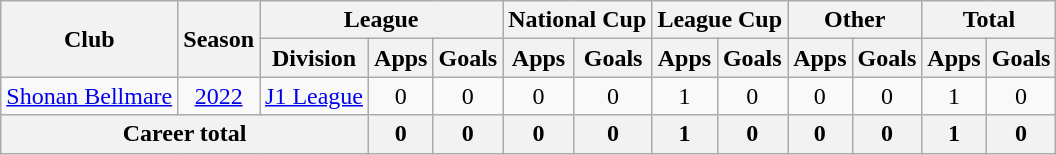<table class="wikitable" style="text-align: center">
<tr>
<th rowspan="2">Club</th>
<th rowspan="2">Season</th>
<th colspan="3">League</th>
<th colspan="2">National Cup</th>
<th colspan="2">League Cup</th>
<th colspan="2">Other</th>
<th colspan="2">Total</th>
</tr>
<tr>
<th>Division</th>
<th>Apps</th>
<th>Goals</th>
<th>Apps</th>
<th>Goals</th>
<th>Apps</th>
<th>Goals</th>
<th>Apps</th>
<th>Goals</th>
<th>Apps</th>
<th>Goals</th>
</tr>
<tr>
<td><a href='#'>Shonan Bellmare</a></td>
<td><a href='#'>2022</a></td>
<td><a href='#'>J1 League</a></td>
<td>0</td>
<td>0</td>
<td>0</td>
<td>0</td>
<td>1</td>
<td>0</td>
<td>0</td>
<td>0</td>
<td>1</td>
<td>0</td>
</tr>
<tr>
<th colspan=3>Career total</th>
<th>0</th>
<th>0</th>
<th>0</th>
<th>0</th>
<th>1</th>
<th>0</th>
<th>0</th>
<th>0</th>
<th>1</th>
<th>0</th>
</tr>
</table>
